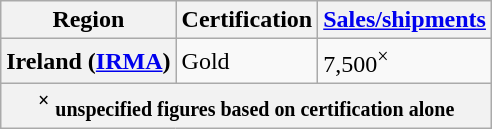<table class="wikitable sortable plainrowheaders" style="text-align:left">
<tr>
<th scope="col">Region</th>
<th scope="col">Certification</th>
<th scope="col"><a href='#'>Sales/shipments</a></th>
</tr>
<tr>
<th scope="row">Ireland (<a href='#'>IRMA</a>)</th>
<td>Gold</td>
<td>7,500<sup>×</sup></td>
</tr>
<tr>
<th scope="row" colspan="3" style="text-align:center"><sup>×</sup> <small>unspecified figures based on certification alone</small></th>
</tr>
</table>
